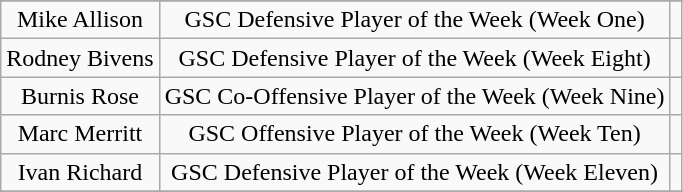<table class="wikitable sortable sortable" style="text-align: center">
<tr align=center>
</tr>
<tr>
<td>Mike Allison</td>
<td>GSC Defensive Player of the Week (Week One)</td>
<td></td>
</tr>
<tr>
<td>Rodney Bivens</td>
<td>GSC Defensive Player of the Week (Week Eight)</td>
<td></td>
</tr>
<tr>
<td>Burnis Rose</td>
<td>GSC Co-Offensive Player of the Week (Week Nine)</td>
<td></td>
</tr>
<tr>
<td>Marc Merritt</td>
<td>GSC Offensive Player of the Week (Week Ten)</td>
<td></td>
</tr>
<tr>
<td>Ivan Richard</td>
<td>GSC Defensive Player of the Week (Week Eleven)</td>
<td></td>
</tr>
<tr>
</tr>
</table>
